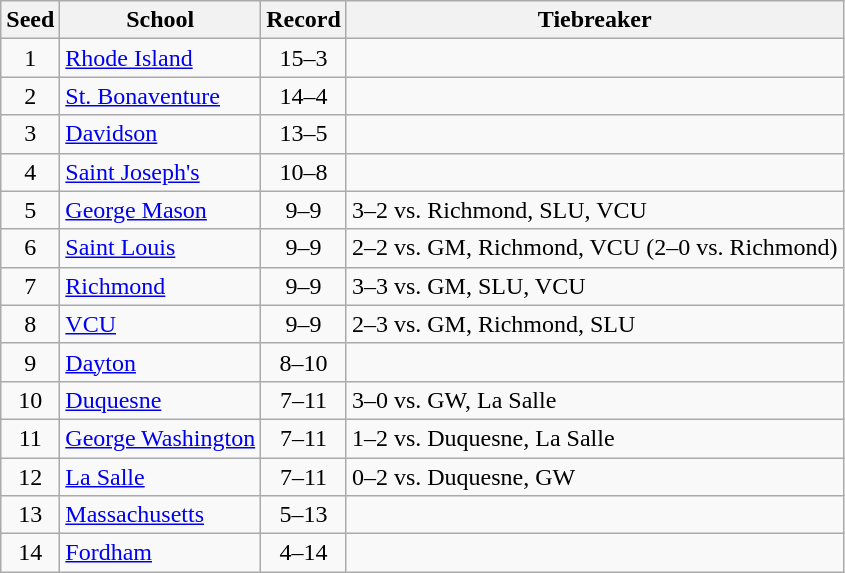<table class="wikitable" style="text-align:center">
<tr>
<th>Seed</th>
<th>School</th>
<th>Record</th>
<th>Tiebreaker</th>
</tr>
<tr>
<td>1</td>
<td align=left><a href='#'>Rhode Island</a></td>
<td>15–3</td>
<td></td>
</tr>
<tr>
<td>2</td>
<td align=left><a href='#'>St. Bonaventure</a></td>
<td>14–4</td>
<td></td>
</tr>
<tr>
<td>3</td>
<td align=left><a href='#'>Davidson</a></td>
<td>13–5</td>
<td></td>
</tr>
<tr>
<td>4</td>
<td align=left><a href='#'>Saint Joseph's</a></td>
<td>10–8</td>
<td></td>
</tr>
<tr>
<td>5</td>
<td align=left><a href='#'>George Mason</a></td>
<td>9–9</td>
<td align=left>3–2 vs. Richmond, SLU, VCU</td>
</tr>
<tr>
<td>6</td>
<td align=left><a href='#'>Saint Louis</a></td>
<td>9–9</td>
<td align=left>2–2 vs. GM, Richmond, VCU (2–0 vs. Richmond)</td>
</tr>
<tr>
<td>7</td>
<td align=left><a href='#'>Richmond</a></td>
<td>9–9</td>
<td align=left>3–3 vs. GM, SLU, VCU</td>
</tr>
<tr>
<td>8</td>
<td align=left><a href='#'>VCU</a></td>
<td>9–9</td>
<td align=left>2–3 vs. GM, Richmond, SLU</td>
</tr>
<tr>
<td>9</td>
<td align=left><a href='#'>Dayton</a></td>
<td>8–10</td>
<td></td>
</tr>
<tr>
<td>10</td>
<td align=left><a href='#'>Duquesne</a></td>
<td>7–11</td>
<td align=left>3–0 vs. GW, La Salle</td>
</tr>
<tr>
<td>11</td>
<td align=left><a href='#'>George Washington</a></td>
<td>7–11</td>
<td align=left>1–2 vs. Duquesne, La Salle</td>
</tr>
<tr>
<td>12</td>
<td align=left><a href='#'>La Salle</a></td>
<td>7–11</td>
<td align=left>0–2 vs. Duquesne, GW</td>
</tr>
<tr>
<td>13</td>
<td align=left><a href='#'>Massachusetts</a></td>
<td>5–13</td>
<td></td>
</tr>
<tr>
<td>14</td>
<td align=left><a href='#'>Fordham</a></td>
<td>4–14</td>
<td></td>
</tr>
</table>
